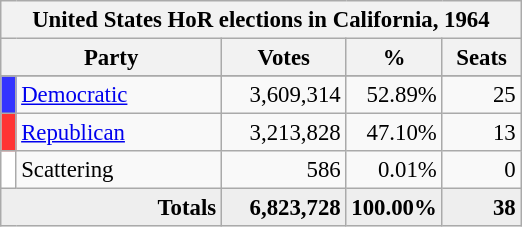<table class="wikitable" style="font-size: 95%;">
<tr>
<th colspan="7">United States HoR elections in California, 1964</th>
</tr>
<tr>
<th colspan=2 style="width: 5em">Party</th>
<th style="width: 5em">Votes</th>
<th style="width: 3em">%</th>
<th style="width: 3em">Seats</th>
</tr>
<tr>
</tr>
<tr>
<th style="background-color:#3333FF; width: 3px"></th>
<td style="width: 130px"><a href='#'>Democratic</a></td>
<td align="right">3,609,314</td>
<td align="right">52.89%</td>
<td align="right">25</td>
</tr>
<tr>
<th style="background-color:#FF3333; width: 3px"></th>
<td style="width: 130px"><a href='#'>Republican</a></td>
<td align="right">3,213,828</td>
<td align="right">47.10%</td>
<td align="right">13</td>
</tr>
<tr>
<th style="background-color:#FFFFFF; width: 3px"></th>
<td style="width: 130px">Scattering</td>
<td align="right">586</td>
<td align="right">0.01%</td>
<td align="right">0</td>
</tr>
<tr bgcolor="#EEEEEE">
<td colspan="2" align="right"><strong>Totals</strong></td>
<td align="right"><strong>6,823,728</strong></td>
<td align="right"><strong>100.00%</strong></td>
<td align="right"><strong>38</strong></td>
</tr>
</table>
